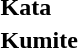<table>
<tr>
<td><strong>Kata</strong></td>
<td></td>
<td></td>
<td></td>
</tr>
<tr>
<td><strong>Kumite</strong></td>
<td></td>
<td></td>
<td> <br> </td>
</tr>
</table>
